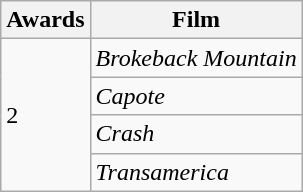<table class="wikitable">
<tr>
<th>Awards</th>
<th>Film</th>
</tr>
<tr>
<td rowspan="4">2</td>
<td><em>Brokeback Mountain</em></td>
</tr>
<tr>
<td><em>Capote</em></td>
</tr>
<tr>
<td><em>Crash</em></td>
</tr>
<tr>
<td><em>Transamerica</em></td>
</tr>
</table>
